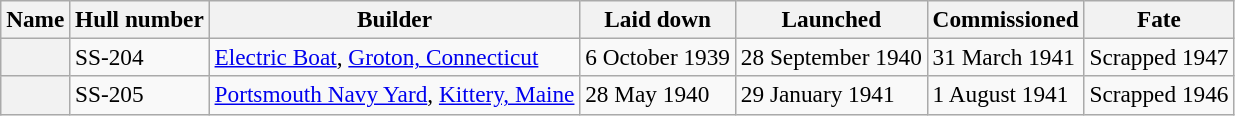<table class="wikitable plainrowheaders" style="font-size:97%;">
<tr>
<th scope="col">Name</th>
<th scope="col">Hull number</th>
<th scope="col">Builder</th>
<th scope="col">Laid down</th>
<th scope="col">Launched</th>
<th scope="col">Commissioned</th>
<th scope="col">Fate</th>
</tr>
<tr>
<th scope="row"></th>
<td>SS-204</td>
<td><a href='#'>Electric Boat</a>, <a href='#'>Groton, Connecticut</a></td>
<td>6 October 1939</td>
<td>28 September 1940</td>
<td>31 March 1941</td>
<td>Scrapped 1947</td>
</tr>
<tr>
<th scope="row"></th>
<td>SS-205</td>
<td><a href='#'>Portsmouth Navy Yard</a>, <a href='#'>Kittery, Maine</a></td>
<td>28 May 1940</td>
<td>29 January 1941</td>
<td>1 August 1941</td>
<td>Scrapped 1946</td>
</tr>
</table>
